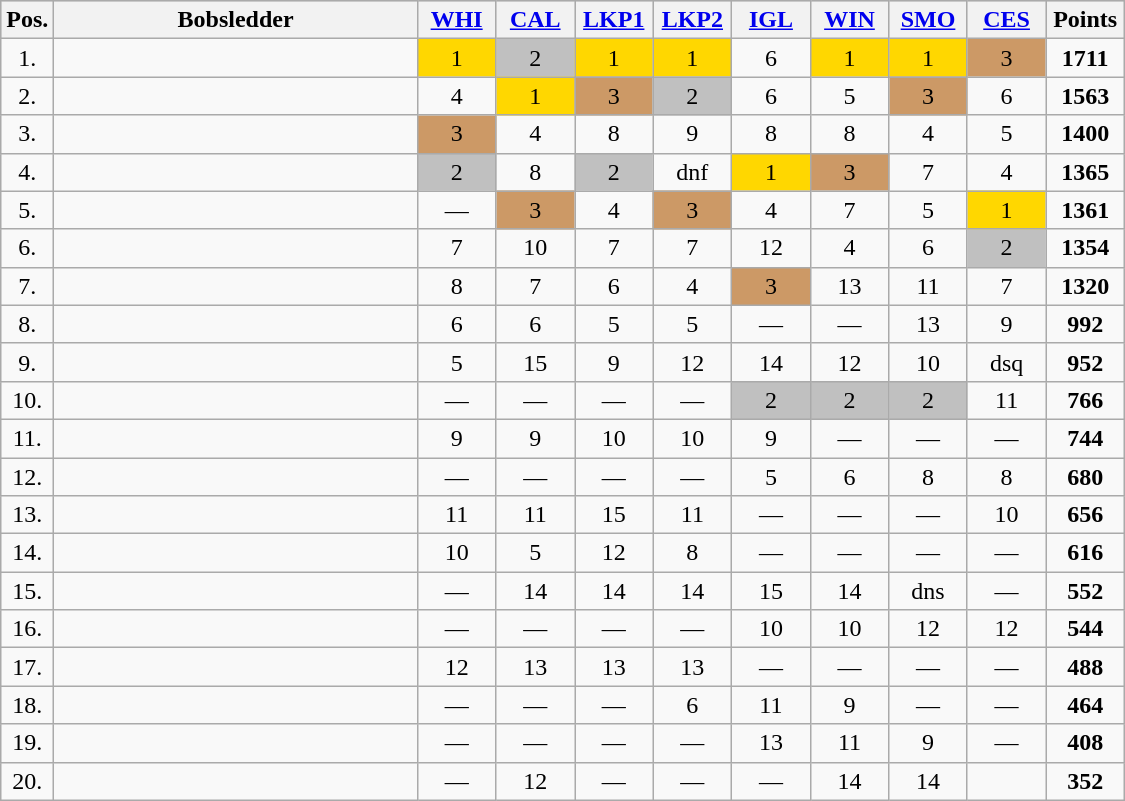<table class=wikitable bgcolor="#f7f8ff" cellpadding="3" cellspacing="0" border="1" style="text-align:center; border: gray solid 1px; border-collapse: collapse;">
<tr bgcolor="#CCCCCC">
<th width="10">Pos.</th>
<th width="235">Bobsledder</th>
<th width="45"><a href='#'>WHI</a></th>
<th width="45"><a href='#'>CAL</a></th>
<th width="45"><a href='#'>LKP1</a></th>
<th width="45"><a href='#'>LKP2</a></th>
<th width="45"><a href='#'>IGL</a></th>
<th width="45"><a href='#'>WIN</a></th>
<th width="45"><a href='#'>SMO</a></th>
<th width="45"><a href='#'>CES</a></th>
<th width="45">Points</th>
</tr>
<tr>
<td>1.</td>
<td align="left"></td>
<td bgcolor="gold">1</td>
<td bgcolor="silver">2</td>
<td bgcolor="gold">1</td>
<td bgcolor="gold">1</td>
<td>6</td>
<td bgcolor="gold">1</td>
<td bgcolor="gold">1</td>
<td bgcolor="cc9966">3</td>
<td><strong>1711</strong></td>
</tr>
<tr>
<td>2.</td>
<td align="left"></td>
<td>4</td>
<td bgcolor="gold">1</td>
<td bgcolor="cc9966">3</td>
<td bgcolor="silver">2</td>
<td>6</td>
<td>5</td>
<td bgcolor="cc9966">3</td>
<td>6</td>
<td><strong>1563</strong></td>
</tr>
<tr>
<td>3.</td>
<td align="left"></td>
<td bgcolor="cc9966">3</td>
<td>4</td>
<td>8</td>
<td>9</td>
<td>8</td>
<td>8</td>
<td>4</td>
<td>5</td>
<td><strong>1400</strong></td>
</tr>
<tr>
<td>4.</td>
<td align="left"></td>
<td bgcolor="silver">2</td>
<td>8</td>
<td bgcolor="silver">2</td>
<td>dnf</td>
<td bgcolor="gold">1</td>
<td bgcolor="cc9966">3</td>
<td>7</td>
<td>4</td>
<td><strong>1365</strong></td>
</tr>
<tr>
<td>5.</td>
<td align="left"></td>
<td>—</td>
<td bgcolor="cc9966">3</td>
<td>4</td>
<td bgcolor="cc9966">3</td>
<td>4</td>
<td>7</td>
<td>5</td>
<td bgcolor="gold">1</td>
<td><strong>1361</strong></td>
</tr>
<tr>
<td>6.</td>
<td align="left"></td>
<td>7</td>
<td>10</td>
<td>7</td>
<td>7</td>
<td>12</td>
<td>4</td>
<td>6</td>
<td bgcolor="silver">2</td>
<td><strong>1354</strong></td>
</tr>
<tr>
<td>7.</td>
<td align="left"></td>
<td>8</td>
<td>7</td>
<td>6</td>
<td>4</td>
<td bgcolor="cc9966">3</td>
<td>13</td>
<td>11</td>
<td>7</td>
<td><strong>1320</strong></td>
</tr>
<tr>
<td>8.</td>
<td align="left"></td>
<td>6</td>
<td>6</td>
<td>5</td>
<td>5</td>
<td>—</td>
<td>—</td>
<td>13</td>
<td>9</td>
<td><strong>992</strong></td>
</tr>
<tr>
<td>9.</td>
<td align="left"></td>
<td>5</td>
<td>15</td>
<td>9</td>
<td>12</td>
<td>14</td>
<td>12</td>
<td>10</td>
<td>dsq</td>
<td><strong>952</strong></td>
</tr>
<tr>
<td>10.</td>
<td align="left"></td>
<td>—</td>
<td>—</td>
<td>—</td>
<td>—</td>
<td bgcolor="silver">2</td>
<td bgcolor="silver">2</td>
<td bgcolor="silver">2</td>
<td>11</td>
<td><strong>766</strong></td>
</tr>
<tr>
<td>11.</td>
<td align="left"></td>
<td>9</td>
<td>9</td>
<td>10</td>
<td>10</td>
<td>9</td>
<td>—</td>
<td>—</td>
<td>—</td>
<td><strong>744</strong></td>
</tr>
<tr>
<td>12.</td>
<td align="left"></td>
<td>—</td>
<td>—</td>
<td>—</td>
<td>—</td>
<td>5</td>
<td>6</td>
<td>8</td>
<td>8</td>
<td><strong>680</strong></td>
</tr>
<tr>
<td>13.</td>
<td align="left"></td>
<td>11</td>
<td>11</td>
<td>15</td>
<td>11</td>
<td>—</td>
<td>—</td>
<td>—</td>
<td>10</td>
<td><strong>656</strong></td>
</tr>
<tr>
<td>14.</td>
<td align="left"></td>
<td>10</td>
<td>5</td>
<td>12</td>
<td>8</td>
<td>—</td>
<td>—</td>
<td>—</td>
<td>—</td>
<td><strong>616</strong></td>
</tr>
<tr>
<td>15.</td>
<td align="left"></td>
<td>—</td>
<td>14</td>
<td>14</td>
<td>14</td>
<td>15</td>
<td>14</td>
<td>dns</td>
<td>—</td>
<td><strong>552</strong></td>
</tr>
<tr>
<td>16.</td>
<td align="left"></td>
<td>—</td>
<td>—</td>
<td>—</td>
<td>—</td>
<td>10</td>
<td>10</td>
<td>12</td>
<td>12</td>
<td><strong>544</strong></td>
</tr>
<tr>
<td>17.</td>
<td align="left"></td>
<td>12</td>
<td>13</td>
<td>13</td>
<td>13</td>
<td>—</td>
<td>—</td>
<td>—</td>
<td>—</td>
<td><strong>488</strong></td>
</tr>
<tr>
<td>18.</td>
<td align="left"></td>
<td>—</td>
<td>—</td>
<td>—</td>
<td>6</td>
<td>11</td>
<td>9</td>
<td>—</td>
<td>—</td>
<td><strong>464</strong></td>
</tr>
<tr>
<td>19.</td>
<td align="left"></td>
<td>—</td>
<td>—</td>
<td>—</td>
<td>—</td>
<td>13</td>
<td>11</td>
<td>9</td>
<td>—</td>
<td><strong>408</strong></td>
</tr>
<tr>
<td>20.</td>
<td align="left"></td>
<td>—</td>
<td>12</td>
<td>—</td>
<td>—</td>
<td>—</td>
<td>14</td>
<td>14</td>
<td></td>
<td><strong>352</strong></td>
</tr>
</table>
